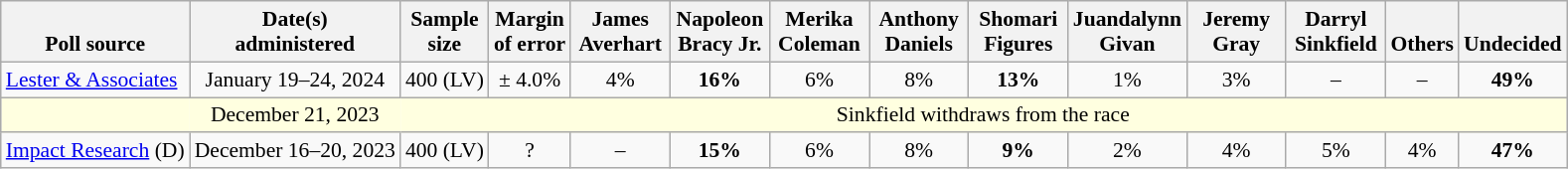<table class="wikitable" style="font-size:90%;text-align:center;">
<tr valign=bottom>
<th>Poll source</th>
<th>Date(s)<br>administered</th>
<th>Sample<br>size</th>
<th>Margin<br>of error</th>
<th style="width:60px;">James<br>Averhart</th>
<th style="width:60px;">Napoleon<br>Bracy Jr.</th>
<th style="width:60px;">Merika<br>Coleman</th>
<th style="width:60px;">Anthony<br>Daniels</th>
<th style="width:60px;">Shomari<br>Figures</th>
<th style="width:60px;">Juandalynn<br>Givan</th>
<th style="width:60px;">Jeremy<br>Gray</th>
<th style="width:60px;">Darryl<br>Sinkfield</th>
<th>Others</th>
<th>Undecided</th>
</tr>
<tr>
<td style="text-align:left;"><a href='#'>Lester & Associates</a></td>
<td>January 19–24, 2024</td>
<td>400 (LV)</td>
<td>± 4.0%</td>
<td>4%</td>
<td><strong>16%</strong></td>
<td>6%</td>
<td>8%</td>
<td><strong>13%</strong></td>
<td>1%</td>
<td>3%</td>
<td>–</td>
<td>–</td>
<td><strong>49%</strong></td>
</tr>
<tr>
<td style="border-right-style:hidden; background:lightyellow;"></td>
<td style="border-right-style:hidden; background:lightyellow;">December 21, 2023</td>
<td colspan="17" style="background:lightyellow;">Sinkfield withdraws from the race</td>
</tr>
<tr>
<td style="text-align:left;"><a href='#'>Impact Research</a> (D)</td>
<td>December 16–20, 2023</td>
<td>400 (LV)</td>
<td>?</td>
<td>–</td>
<td><strong>15%</strong></td>
<td>6%</td>
<td>8%</td>
<td><strong>9%</strong></td>
<td>2%</td>
<td>4%</td>
<td>5%</td>
<td>4%</td>
<td><strong>47%</strong></td>
</tr>
</table>
